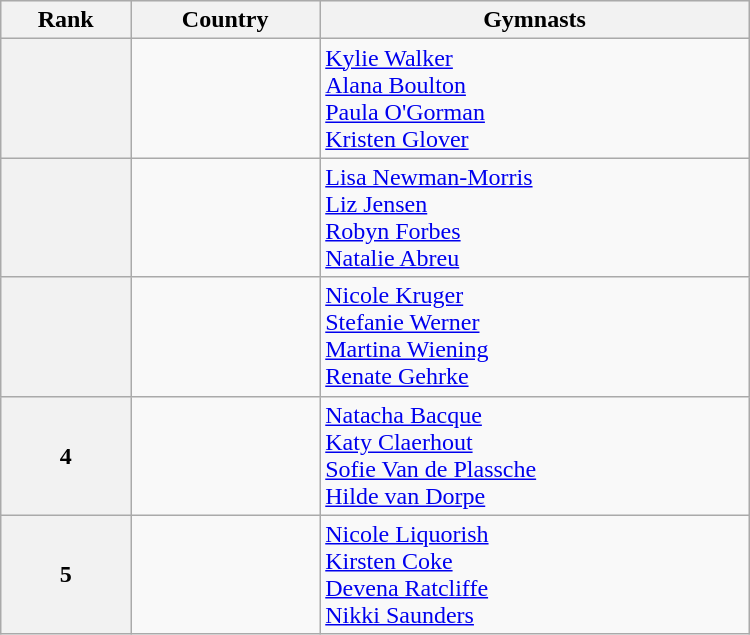<table class="wikitable" width=500>
<tr bgcolor="#efefef">
<th>Rank</th>
<th>Country</th>
<th>Gymnasts</th>
</tr>
<tr>
<th></th>
<td></td>
<td><a href='#'>Kylie Walker</a> <br> <a href='#'>Alana Boulton</a> <br> <a href='#'>Paula O'Gorman</a><br> <a href='#'>Kristen Glover</a></td>
</tr>
<tr>
<th></th>
<td></td>
<td><a href='#'>Lisa Newman-Morris</a> <br> <a href='#'>Liz Jensen</a> <br> <a href='#'>Robyn Forbes</a> <br> <a href='#'>Natalie Abreu</a></td>
</tr>
<tr>
<th></th>
<td></td>
<td><a href='#'>Nicole Kruger</a> <br> <a href='#'>Stefanie Werner</a> <br> <a href='#'>Martina Wiening</a><br> <a href='#'>Renate Gehrke</a></td>
</tr>
<tr>
<th>4</th>
<td></td>
<td><a href='#'>Natacha Bacque</a> <br> <a href='#'>Katy Claerhout</a> <br> <a href='#'>Sofie Van de Plassche</a><br> <a href='#'>Hilde van Dorpe</a></td>
</tr>
<tr>
<th>5</th>
<td></td>
<td><a href='#'>Nicole Liquorish</a> <br> <a href='#'>Kirsten Coke</a> <br> <a href='#'>Devena Ratcliffe</a> <br> <a href='#'>Nikki Saunders</a></td>
</tr>
</table>
